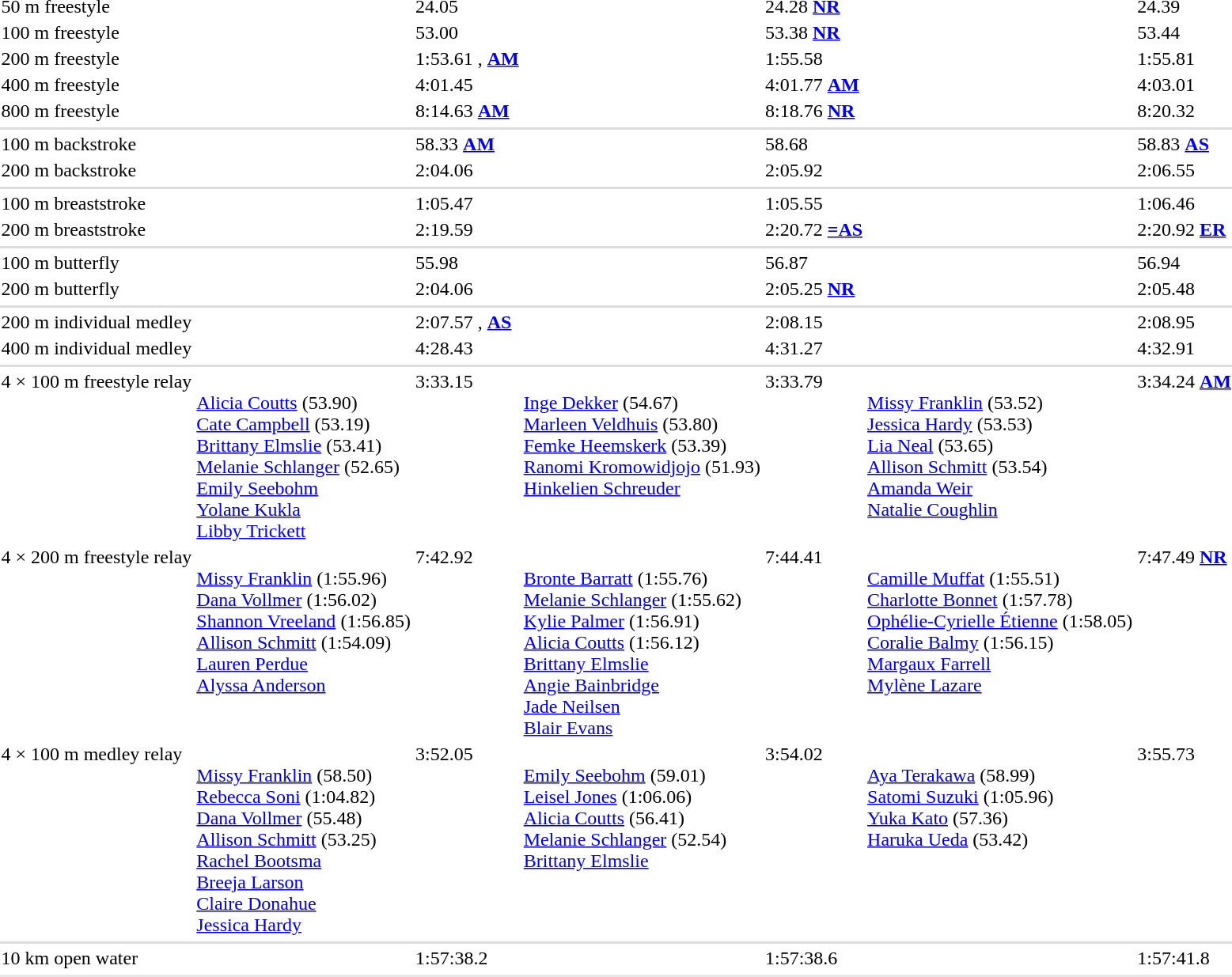<table>
<tr>
<td>50 m freestyle<br></td>
<td></td>
<td>24.05 </td>
<td></td>
<td>24.28 <strong><a href='#'>NR</a></strong></td>
<td></td>
<td>24.39</td>
</tr>
<tr>
<td>100 m freestyle<br></td>
<td></td>
<td>53.00 </td>
<td></td>
<td>53.38 <strong><a href='#'>NR</a></strong></td>
<td></td>
<td>53.44</td>
</tr>
<tr>
<td>200 m freestyle<br></td>
<td></td>
<td>1:53.61 , <strong><a href='#'>AM</a></strong></td>
<td></td>
<td>1:55.58</td>
<td></td>
<td>1:55.81</td>
</tr>
<tr>
<td>400 m freestyle<br></td>
<td></td>
<td>4:01.45 </td>
<td></td>
<td>4:01.77 <strong><a href='#'>AM</a></strong></td>
<td></td>
<td>4:03.01</td>
</tr>
<tr>
<td>800 m freestyle<br></td>
<td></td>
<td>8:14.63 <strong><a href='#'>AM</a></strong></td>
<td></td>
<td>8:18.76 <strong><a href='#'>NR</a></strong></td>
<td></td>
<td>8:20.32</td>
</tr>
<tr>
</tr>
<tr bgcolor=#ddd>
<td colspan=7></td>
</tr>
<tr>
<td>100 m backstroke<br></td>
<td></td>
<td>58.33 <strong><a href='#'>AM</a></strong></td>
<td></td>
<td>58.68</td>
<td></td>
<td>58.83 <strong><a href='#'>AS</a></strong></td>
</tr>
<tr>
<td>200 m backstroke<br></td>
<td></td>
<td>2:04.06 </td>
<td></td>
<td>2:05.92</td>
<td></td>
<td>2:06.55</td>
</tr>
<tr>
</tr>
<tr bgcolor=#ddd>
<td colspan=7></td>
</tr>
<tr>
<td>100 m breaststroke<br></td>
<td></td>
<td>1:05.47</td>
<td></td>
<td>1:05.55</td>
<td></td>
<td>1:06.46</td>
</tr>
<tr>
<td>200 m breaststroke<br></td>
<td></td>
<td>2:19.59 </td>
<td></td>
<td>2:20.72 <strong><a href='#'>=AS</a></strong></td>
<td></td>
<td>2:20.92 <strong><a href='#'>ER</a></strong></td>
</tr>
<tr>
</tr>
<tr bgcolor=#ddd>
<td colspan=7></td>
</tr>
<tr>
<td>100 m butterfly<br></td>
<td></td>
<td>55.98 </td>
<td></td>
<td>56.87</td>
<td></td>
<td>56.94</td>
</tr>
<tr>
<td>200 m butterfly<br></td>
<td></td>
<td>2:04.06 </td>
<td></td>
<td>2:05.25 <strong><a href='#'>NR</a></strong></td>
<td></td>
<td>2:05.48</td>
</tr>
<tr>
</tr>
<tr bgcolor=#ddd>
<td colspan=7></td>
</tr>
<tr>
<td>200 m individual medley<br></td>
<td></td>
<td>2:07.57 , <strong><a href='#'>AS</a></strong></td>
<td></td>
<td>2:08.15</td>
<td></td>
<td>2:08.95</td>
</tr>
<tr>
<td>400 m individual medley<br></td>
<td></td>
<td>4:28.43 </td>
<td></td>
<td>4:31.27</td>
<td></td>
<td>4:32.91</td>
</tr>
<tr>
</tr>
<tr bgcolor=#ddd>
<td colspan=7></td>
</tr>
<tr valign="top">
<td>4 × 100 m freestyle relay<br></td>
<td valign=top><br><a href='#'>Alicia Coutts</a> (53.90)<br><a href='#'>Cate Campbell</a> (53.19)<br><a href='#'>Brittany Elmslie</a> (53.41)<br><a href='#'>Melanie Schlanger</a> (52.65)<br><a href='#'>Emily Seebohm</a><br><a href='#'>Yolane Kukla</a><br><a href='#'>Libby Trickett</a></td>
<td>3:33.15 </td>
<td valign=top><br><a href='#'>Inge Dekker</a> (54.67)<br><a href='#'>Marleen Veldhuis</a> (53.80)<br><a href='#'>Femke Heemskerk</a> (53.39)<br><a href='#'>Ranomi Kromowidjojo</a> (51.93)<br><a href='#'>Hinkelien Schreuder</a></td>
<td>3:33.79</td>
<td valign=top><br><a href='#'>Missy Franklin</a> (53.52)<br><a href='#'>Jessica Hardy</a> (53.53)<br><a href='#'>Lia Neal</a> (53.65)<br><a href='#'>Allison Schmitt</a> (53.54)<br><a href='#'>Amanda Weir</a><br><a href='#'>Natalie Coughlin</a></td>
<td>3:34.24 <strong><a href='#'>AM</a></strong></td>
</tr>
<tr valign="top">
<td>4 × 200 m freestyle relay<br></td>
<td valign=top><br><a href='#'>Missy Franklin</a> (1:55.96)<br><a href='#'>Dana Vollmer</a> (1:56.02)<br><a href='#'>Shannon Vreeland</a> (1:56.85)<br><a href='#'>Allison Schmitt</a> (1:54.09)<br><a href='#'>Lauren Perdue</a><br><a href='#'>Alyssa Anderson</a></td>
<td>7:42.92 </td>
<td valign=top><br><a href='#'>Bronte Barratt</a> (1:55.76)<br><a href='#'>Melanie Schlanger</a> (1:55.62)<br><a href='#'>Kylie Palmer</a> (1:56.91)<br><a href='#'>Alicia Coutts</a> (1:56.12)<br><a href='#'>Brittany Elmslie</a><br><a href='#'>Angie Bainbridge</a><br><a href='#'>Jade Neilsen</a><br><a href='#'>Blair Evans</a></td>
<td>7:44.41</td>
<td valign=top><br><a href='#'>Camille Muffat</a> (1:55.51)<br><a href='#'>Charlotte Bonnet</a> (1:57.78)<br><a href='#'>Ophélie-Cyrielle Étienne</a> (1:58.05)<br><a href='#'>Coralie Balmy</a> (1:56.15)<br><a href='#'>Margaux Farrell</a><br><a href='#'>Mylène Lazare</a></td>
<td>7:47.49 <strong><a href='#'>NR</a></strong></td>
</tr>
<tr valign="top">
<td>4 × 100 m medley relay<br></td>
<td valign=top><br><a href='#'>Missy Franklin</a> (58.50)<br><a href='#'>Rebecca Soni</a> (1:04.82)<br><a href='#'>Dana Vollmer</a> (55.48)<br><a href='#'>Allison Schmitt</a> (53.25)<br><a href='#'>Rachel Bootsma</a><br><a href='#'>Breeja Larson</a><br><a href='#'>Claire Donahue</a><br><a href='#'>Jessica Hardy</a></td>
<td>3:52.05 </td>
<td valign=top><br><a href='#'>Emily Seebohm</a> (59.01)<br><a href='#'>Leisel Jones</a> (1:06.06)<br><a href='#'>Alicia Coutts</a> (56.41)<br><a href='#'>Melanie Schlanger</a> (52.54)<br><a href='#'>Brittany Elmslie</a></td>
<td>3:54.02</td>
<td valign=top><br><a href='#'>Aya Terakawa</a> (58.99)<br><a href='#'>Satomi Suzuki</a> (1:05.96)<br><a href='#'>Yuka Kato</a> (57.36)<br><a href='#'>Haruka Ueda</a> (53.42)</td>
<td>3:55.73</td>
</tr>
<tr>
</tr>
<tr bgcolor=#ddd>
<td colspan=7></td>
</tr>
<tr>
<td>10 km open water<br></td>
<td></td>
<td>1:57:38.2</td>
<td></td>
<td>1:57:38.6</td>
<td></td>
<td>1:57:41.8</td>
</tr>
<tr>
</tr>
<tr bgcolor= e8e8e8>
<td colspan=7></td>
</tr>
</table>
